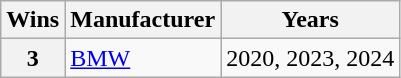<table class="wikitable">
<tr>
<th>Wins</th>
<th>Manufacturer</th>
<th>Years</th>
</tr>
<tr>
<th>3</th>
<td> <a href='#'>BMW</a></td>
<td>2020, 2023, 2024</td>
</tr>
</table>
